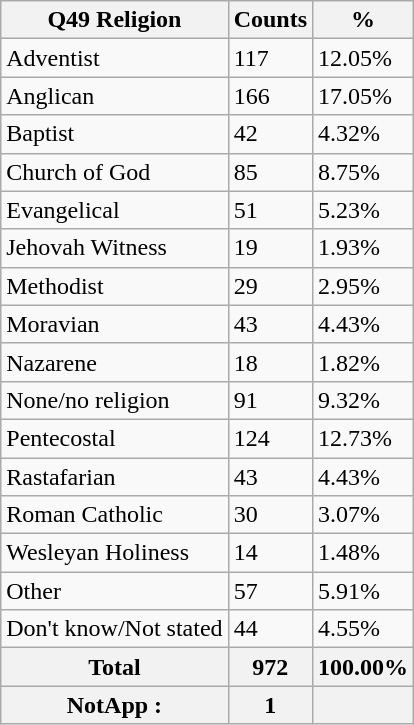<table class="wikitable sortable">
<tr>
<th>Q49 Religion</th>
<th>Counts</th>
<th>%</th>
</tr>
<tr>
<td>Adventist</td>
<td>117</td>
<td>12.05%</td>
</tr>
<tr>
<td>Anglican</td>
<td>166</td>
<td>17.05%</td>
</tr>
<tr>
<td>Baptist</td>
<td>42</td>
<td>4.32%</td>
</tr>
<tr>
<td>Church of God</td>
<td>85</td>
<td>8.75%</td>
</tr>
<tr>
<td>Evangelical</td>
<td>51</td>
<td>5.23%</td>
</tr>
<tr>
<td>Jehovah Witness</td>
<td>19</td>
<td>1.93%</td>
</tr>
<tr>
<td>Methodist</td>
<td>29</td>
<td>2.95%</td>
</tr>
<tr>
<td>Moravian</td>
<td>43</td>
<td>4.43%</td>
</tr>
<tr>
<td>Nazarene</td>
<td>18</td>
<td>1.82%</td>
</tr>
<tr>
<td>None/no religion</td>
<td>91</td>
<td>9.32%</td>
</tr>
<tr>
<td>Pentecostal</td>
<td>124</td>
<td>12.73%</td>
</tr>
<tr>
<td>Rastafarian</td>
<td>43</td>
<td>4.43%</td>
</tr>
<tr>
<td>Roman Catholic</td>
<td>30</td>
<td>3.07%</td>
</tr>
<tr>
<td>Wesleyan Holiness</td>
<td>14</td>
<td>1.48%</td>
</tr>
<tr>
<td>Other</td>
<td>57</td>
<td>5.91%</td>
</tr>
<tr>
<td>Don't know/Not stated</td>
<td>44</td>
<td>4.55%</td>
</tr>
<tr>
<th>Total</th>
<th>972</th>
<th>100.00%</th>
</tr>
<tr>
<th>NotApp :</th>
<th>1</th>
<th></th>
</tr>
</table>
